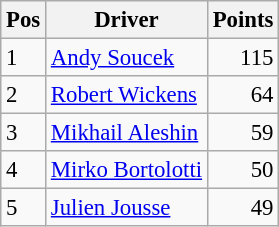<table class="wikitable" style="font-size: 95%;">
<tr>
<th>Pos</th>
<th>Driver</th>
<th>Points</th>
</tr>
<tr>
<td>1</td>
<td> <a href='#'>Andy Soucek</a></td>
<td align="right">115</td>
</tr>
<tr>
<td>2</td>
<td> <a href='#'>Robert Wickens</a></td>
<td align="right">64</td>
</tr>
<tr>
<td>3</td>
<td> <a href='#'>Mikhail Aleshin</a></td>
<td align="right">59</td>
</tr>
<tr>
<td>4</td>
<td> <a href='#'>Mirko Bortolotti</a></td>
<td align="right">50</td>
</tr>
<tr>
<td>5</td>
<td> <a href='#'>Julien Jousse</a></td>
<td align="right">49</td>
</tr>
</table>
